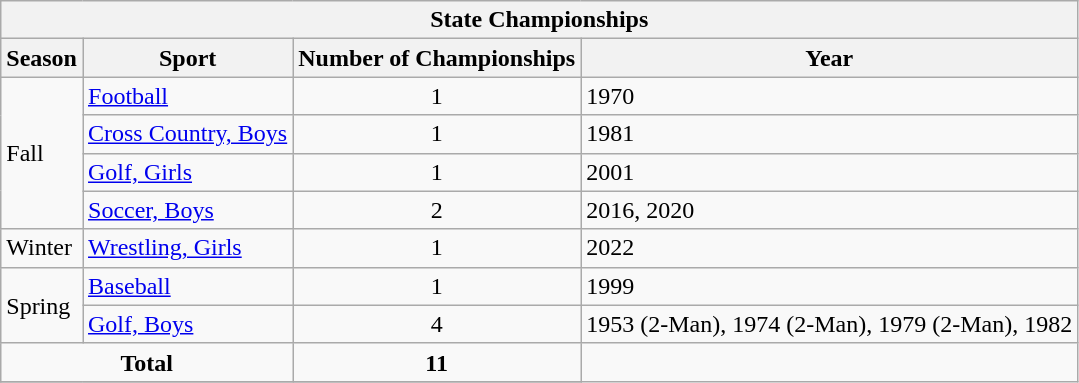<table class="wikitable">
<tr>
<th colspan="4">State Championships</th>
</tr>
<tr>
<th>Season</th>
<th>Sport</th>
<th>Number of Championships</th>
<th>Year</th>
</tr>
<tr>
<td rowspan="4">Fall</td>
<td><a href='#'>Football</a></td>
<td align="center">1</td>
<td>1970</td>
</tr>
<tr>
<td><a href='#'>Cross Country, Boys</a></td>
<td align="center">1</td>
<td>1981</td>
</tr>
<tr>
<td><a href='#'>Golf, Girls</a></td>
<td align="center">1</td>
<td>2001</td>
</tr>
<tr>
<td><a href='#'>Soccer, Boys</a></td>
<td align="center">2</td>
<td>2016, 2020</td>
</tr>
<tr>
<td rowspan="1">Winter</td>
<td><a href='#'>Wrestling, Girls</a></td>
<td align="center">1</td>
<td>2022</td>
</tr>
<tr>
<td rowspan="2">Spring</td>
<td><a href='#'>Baseball</a></td>
<td align="center">1</td>
<td>1999</td>
</tr>
<tr>
<td><a href='#'>Golf, Boys</a></td>
<td align="center">4</td>
<td>1953 (2-Man), 1974 (2-Man), 1979 (2-Man), 1982</td>
</tr>
<tr>
<td align="center" colspan="2"><strong>Total</strong></td>
<td align="center"><strong>11</strong></td>
</tr>
<tr>
</tr>
</table>
